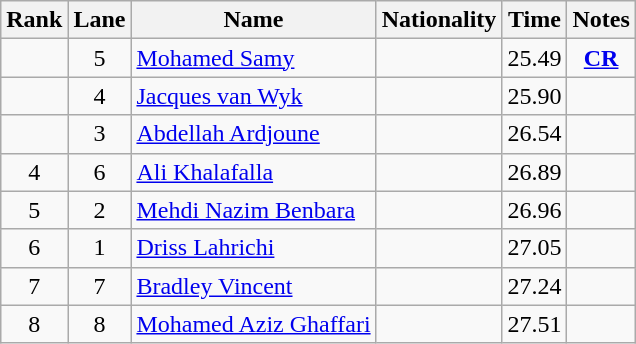<table class="wikitable sortable" style="text-align:center">
<tr>
<th>Rank</th>
<th>Lane</th>
<th>Name</th>
<th>Nationality</th>
<th>Time</th>
<th>Notes</th>
</tr>
<tr>
<td></td>
<td>5</td>
<td align=left><a href='#'>Mohamed Samy</a></td>
<td align=left></td>
<td>25.49</td>
<td><strong><a href='#'>CR</a></strong></td>
</tr>
<tr>
<td></td>
<td>4</td>
<td align=left><a href='#'>Jacques van Wyk</a></td>
<td align=left></td>
<td>25.90</td>
<td></td>
</tr>
<tr>
<td></td>
<td>3</td>
<td align=left><a href='#'>Abdellah Ardjoune</a></td>
<td align=left></td>
<td>26.54</td>
<td></td>
</tr>
<tr>
<td>4</td>
<td>6</td>
<td align=left><a href='#'>Ali Khalafalla</a></td>
<td align=left></td>
<td>26.89</td>
<td></td>
</tr>
<tr>
<td>5</td>
<td>2</td>
<td align=left><a href='#'>Mehdi Nazim Benbara</a></td>
<td align=left></td>
<td>26.96</td>
<td></td>
</tr>
<tr>
<td>6</td>
<td>1</td>
<td align=left><a href='#'>Driss Lahrichi</a></td>
<td align=left></td>
<td>27.05</td>
<td></td>
</tr>
<tr>
<td>7</td>
<td>7</td>
<td align=left><a href='#'>Bradley Vincent</a></td>
<td align=left></td>
<td>27.24</td>
<td></td>
</tr>
<tr>
<td>8</td>
<td>8</td>
<td align=left><a href='#'>Mohamed Aziz Ghaffari</a></td>
<td align=left></td>
<td>27.51</td>
<td></td>
</tr>
</table>
